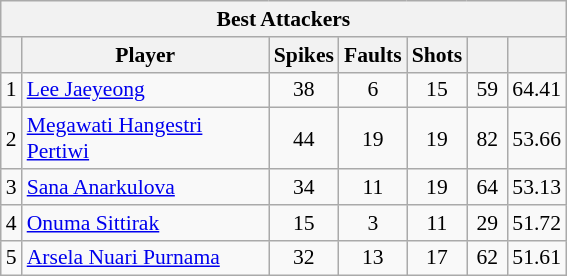<table class="wikitable sortable" style=font-size:90%>
<tr>
<th colspan=7>Best Attackers</th>
</tr>
<tr>
<th></th>
<th width=158>Player</th>
<th width=20>Spikes</th>
<th width=20>Faults</th>
<th width=20>Shots</th>
<th width=20></th>
<th width=20></th>
</tr>
<tr>
<td>1</td>
<td> <a href='#'>Lee Jaeyeong</a></td>
<td align=center>38</td>
<td align=center>6</td>
<td align=center>15</td>
<td align=center>59</td>
<td align=center>64.41</td>
</tr>
<tr>
<td>2</td>
<td> <a href='#'>Megawati Hangestri Pertiwi</a></td>
<td align=center>44</td>
<td align=center>19</td>
<td align=center>19</td>
<td align=center>82</td>
<td align=center>53.66</td>
</tr>
<tr>
<td>3</td>
<td> <a href='#'>Sana Anarkulova</a></td>
<td align=center>34</td>
<td align=center>11</td>
<td align=center>19</td>
<td align=center>64</td>
<td align=center>53.13</td>
</tr>
<tr>
<td>4</td>
<td> <a href='#'>Onuma Sittirak</a></td>
<td align=center>15</td>
<td align=center>3</td>
<td align=center>11</td>
<td align=center>29</td>
<td align=center>51.72</td>
</tr>
<tr>
<td>5</td>
<td> <a href='#'>Arsela Nuari Purnama</a></td>
<td align=center>32</td>
<td align=center>13</td>
<td align=center>17</td>
<td align=center>62</td>
<td align=center>51.61</td>
</tr>
</table>
